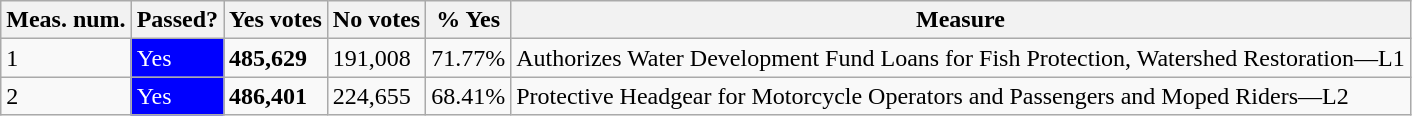<table class="wikitable sortable">
<tr>
<th>Meas. num.</th>
<th>Passed?</th>
<th>Yes votes</th>
<th>No votes</th>
<th>% Yes</th>
<th>Measure</th>
</tr>
<tr>
<td>1</td>
<td style="background:blue;color:white">Yes</td>
<td><strong>485,629</strong></td>
<td>191,008</td>
<td>71.77%</td>
<td>Authorizes Water Development Fund Loans for Fish Protection, Watershed Restoration—L1</td>
</tr>
<tr>
<td>2</td>
<td style="background:blue;color:white">Yes</td>
<td><strong>486,401</strong></td>
<td>224,655</td>
<td>68.41%</td>
<td>Protective Headgear for Motorcycle Operators and Passengers and Moped Riders—L2</td>
</tr>
</table>
